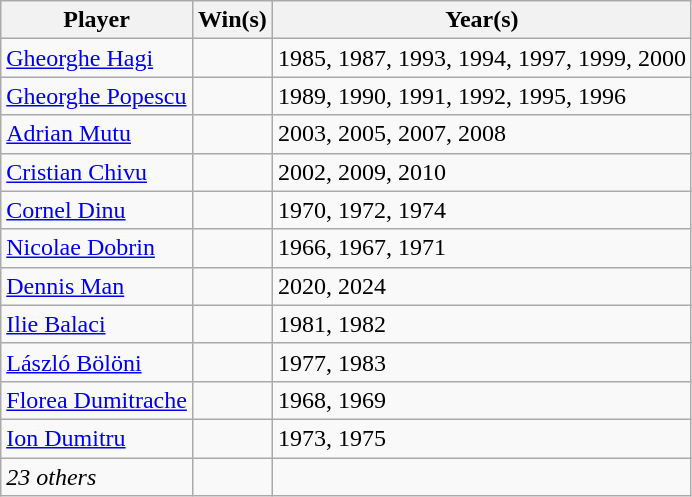<table class="wikitable sortable">
<tr>
<th>Player</th>
<th>Win(s)</th>
<th>Year(s)</th>
</tr>
<tr>
<td><a href='#'>Gheorghe Hagi</a></td>
<td></td>
<td>1985, 1987, 1993, 1994, 1997, 1999, 2000</td>
</tr>
<tr>
<td><a href='#'>Gheorghe Popescu</a></td>
<td></td>
<td>1989, 1990, 1991, 1992, 1995, 1996</td>
</tr>
<tr>
<td><a href='#'>Adrian Mutu</a></td>
<td></td>
<td>2003, 2005, 2007, 2008</td>
</tr>
<tr>
<td><a href='#'>Cristian Chivu</a></td>
<td></td>
<td>2002, 2009, 2010</td>
</tr>
<tr>
<td><a href='#'>Cornel Dinu</a></td>
<td></td>
<td>1970, 1972, 1974</td>
</tr>
<tr>
<td><a href='#'>Nicolae Dobrin</a></td>
<td></td>
<td>1966, 1967, 1971</td>
</tr>
<tr>
<td><a href='#'>Dennis Man</a></td>
<td></td>
<td>2020, 2024</td>
</tr>
<tr>
<td><a href='#'>Ilie Balaci</a></td>
<td></td>
<td>1981, 1982</td>
</tr>
<tr>
<td><a href='#'>László Bölöni</a></td>
<td></td>
<td>1977, 1983</td>
</tr>
<tr>
<td><a href='#'>Florea Dumitrache</a></td>
<td></td>
<td>1968, 1969</td>
</tr>
<tr>
<td><a href='#'>Ion Dumitru</a></td>
<td></td>
<td>1973, 1975</td>
</tr>
<tr>
<td><em>23 others</em></td>
<td></td>
<td></td>
</tr>
</table>
